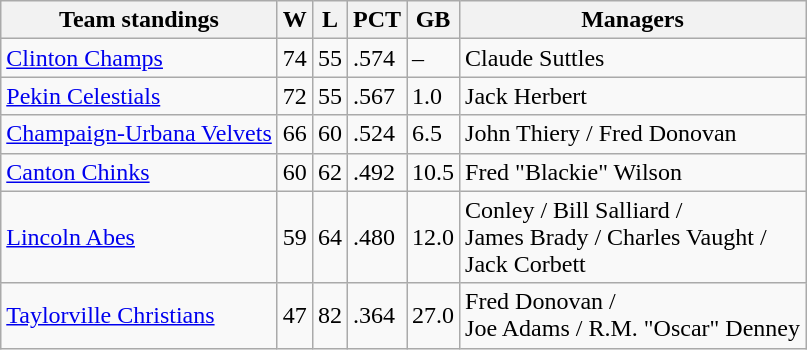<table class="wikitable">
<tr>
<th>Team standings</th>
<th>W</th>
<th>L</th>
<th>PCT</th>
<th>GB</th>
<th>Managers</th>
</tr>
<tr>
<td><a href='#'>Clinton Champs</a></td>
<td>74</td>
<td>55</td>
<td>.574</td>
<td>–</td>
<td>Claude Suttles</td>
</tr>
<tr>
<td><a href='#'>Pekin Celestials</a></td>
<td>72</td>
<td>55</td>
<td>.567</td>
<td>1.0</td>
<td>Jack Herbert</td>
</tr>
<tr>
<td><a href='#'>Champaign-Urbana Velvets</a></td>
<td>66</td>
<td>60</td>
<td>.524</td>
<td>6.5</td>
<td>John Thiery / Fred Donovan</td>
</tr>
<tr>
<td><a href='#'>Canton Chinks</a></td>
<td>60</td>
<td>62</td>
<td>.492</td>
<td>10.5</td>
<td>Fred "Blackie" Wilson</td>
</tr>
<tr>
<td><a href='#'>Lincoln Abes</a></td>
<td>59</td>
<td>64</td>
<td>.480</td>
<td>12.0</td>
<td>Conley / Bill Salliard / <br>James Brady / Charles Vaught /<br> Jack Corbett</td>
</tr>
<tr>
<td><a href='#'>Taylorville Christians</a></td>
<td>47</td>
<td>82</td>
<td>.364</td>
<td>27.0</td>
<td>Fred Donovan /<br>Joe Adams / R.M. "Oscar" Denney</td>
</tr>
</table>
